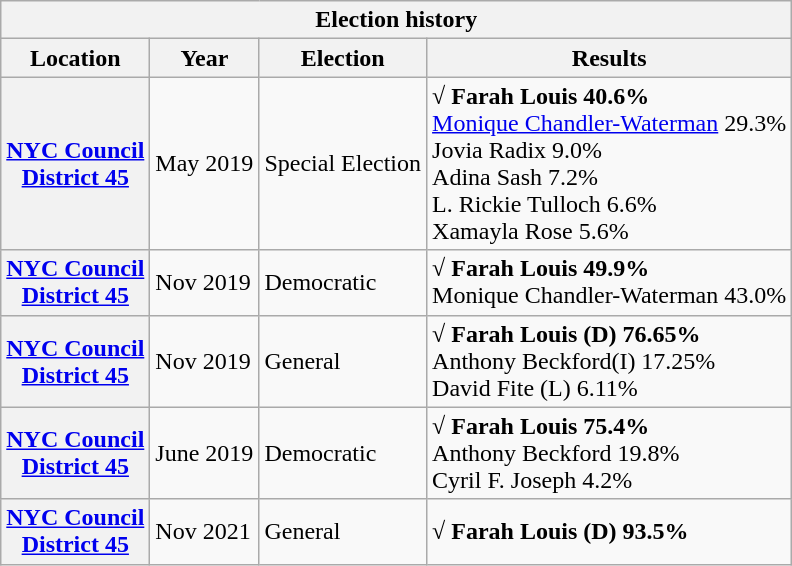<table class="wikitable collapsible">
<tr valign=bottom>
<th colspan=4>Election history</th>
</tr>
<tr valign=bottom>
<th>Location</th>
<th>Year</th>
<th>Election</th>
<th>Results</th>
</tr>
<tr>
<th><a href='#'>NYC Council<br>District 45</a></th>
<td>May 2019</td>
<td>Special Election</td>
<td><strong>√ Farah Louis 40.6%</strong><br><a href='#'>Monique Chandler-Waterman</a> 29.3%<br>Jovia Radix 9.0%<br>Adina Sash 7.2%<br>L. Rickie Tulloch 6.6%<br>Xamayla Rose 5.6%</td>
</tr>
<tr>
<th><a href='#'>NYC Council<br>District 45</a></th>
<td>Nov 2019</td>
<td>Democratic</td>
<td><strong>√ Farah Louis 49.9%</strong><br>Monique Chandler-Waterman 43.0%</td>
</tr>
<tr>
<th><a href='#'>NYC Council<br>District 45</a></th>
<td>Nov 2019</td>
<td>General</td>
<td><strong>√ Farah Louis (D) 76.65%</strong><br>Anthony Beckford(I) 17.25%<br>David Fite (L) 6.11%</td>
</tr>
<tr>
<th><a href='#'>NYC Council<br>District 45</a></th>
<td>June 2019</td>
<td>Democratic</td>
<td><strong>√ Farah Louis 75.4%</strong><br>Anthony Beckford 19.8%<br>Cyril F. Joseph 4.2%</td>
</tr>
<tr>
<th><a href='#'>NYC Council<br>District 45</a></th>
<td>Nov 2021</td>
<td>General</td>
<td><strong>√ Farah Louis (D) 93.5%</strong></td>
</tr>
</table>
